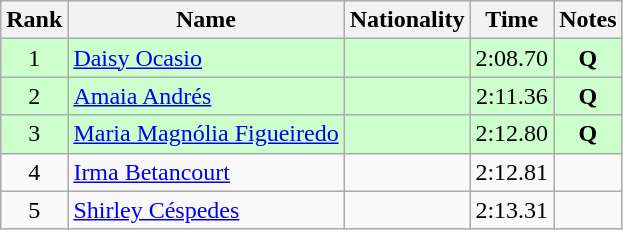<table class="wikitable sortable" style="text-align:center">
<tr>
<th>Rank</th>
<th>Name</th>
<th>Nationality</th>
<th>Time</th>
<th>Notes</th>
</tr>
<tr bgcolor=ccffcc>
<td align=center>1</td>
<td align=left><a href='#'>Daisy Ocasio</a></td>
<td align=left></td>
<td>2:08.70</td>
<td><strong>Q</strong></td>
</tr>
<tr bgcolor=ccffcc>
<td align=center>2</td>
<td align=left><a href='#'>Amaia Andrés</a></td>
<td align=left></td>
<td>2:11.36</td>
<td><strong>Q</strong></td>
</tr>
<tr bgcolor=ccffcc>
<td align=center>3</td>
<td align=left><a href='#'>Maria Magnólia Figueiredo</a></td>
<td align=left></td>
<td>2:12.80</td>
<td><strong>Q</strong></td>
</tr>
<tr>
<td align=center>4</td>
<td align=left><a href='#'>Irma Betancourt</a></td>
<td align=left></td>
<td>2:12.81</td>
<td></td>
</tr>
<tr>
<td align=center>5</td>
<td align=left><a href='#'>Shirley Céspedes</a></td>
<td align=left></td>
<td>2:13.31</td>
<td></td>
</tr>
</table>
